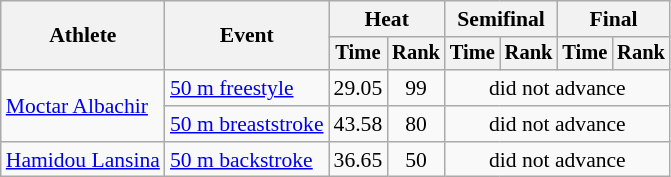<table class=wikitable style="font-size:90%">
<tr>
<th rowspan="2">Athlete</th>
<th rowspan="2">Event</th>
<th colspan="2">Heat</th>
<th colspan="2">Semifinal</th>
<th colspan="2">Final</th>
</tr>
<tr style="font-size:95%">
<th>Time</th>
<th>Rank</th>
<th>Time</th>
<th>Rank</th>
<th>Time</th>
<th>Rank</th>
</tr>
<tr align=center>
<td align=left rowspan=2><a href='#'>Moctar Albachir</a></td>
<td align=left><a href='#'>50 m freestyle</a></td>
<td>29.05</td>
<td>99</td>
<td colspan=4>did not advance</td>
</tr>
<tr align=center>
<td align=left><a href='#'>50 m breaststroke</a></td>
<td>43.58</td>
<td>80</td>
<td colspan=4>did not advance</td>
</tr>
<tr align=center>
<td align=left><a href='#'>Hamidou Lansina</a></td>
<td align=left><a href='#'>50 m backstroke</a></td>
<td>36.65</td>
<td>50</td>
<td colspan=4>did not advance</td>
</tr>
</table>
